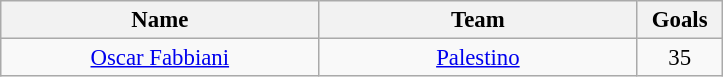<table class="wikitable" style="font-size:95%; text-align:center;">
<tr>
<th width="205">Name</th>
<th width="205">Team</th>
<th width="50">Goals</th>
</tr>
<tr>
<td> <a href='#'>Oscar Fabbiani</a></td>
<td><a href='#'>Palestino</a></td>
<td>35</td>
</tr>
</table>
